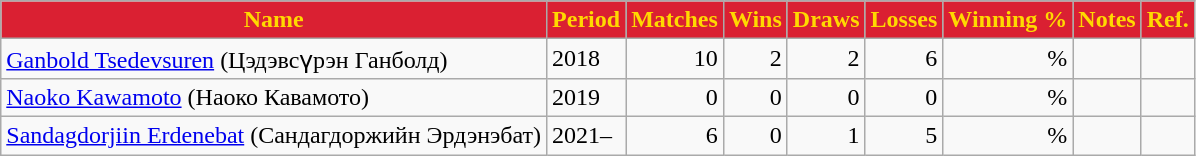<table class="wikitable" style="text-align: right;">
<tr>
<th style="background:#DA2032;color:#FFD900">Name</th>
<th style="background:#DA2032;color:#FFD900">Period</th>
<th style="background:#DA2032;color:#FFD900">Matches</th>
<th style="background:#DA2032;color:#FFD900">Wins</th>
<th style="background:#DA2032;color:#FFD900">Draws</th>
<th style="background:#DA2032;color:#FFD900">Losses</th>
<th style="background:#DA2032;color:#FFD900">Winning %</th>
<th style="background:#DA2032;color:#FFD900">Notes</th>
<th style="background:#DA2032;color:#FFD900">Ref.</th>
</tr>
<tr>
<td style="text-align: left;"> <a href='#'>Ganbold Tsedevsuren</a> (Цэдэвсүрэн Ганболд)</td>
<td style="text-align: left;">2018</td>
<td>10</td>
<td>2</td>
<td>2</td>
<td>6</td>
<td>%</td>
<td></td>
<td></td>
</tr>
<tr>
<td style="text-align: left;"> <a href='#'>Naoko Kawamoto</a> (Наоко Кавамото)</td>
<td style="text-align: left;">2019</td>
<td>0</td>
<td>0</td>
<td>0</td>
<td>0</td>
<td>%</td>
<td></td>
<td></td>
</tr>
<tr>
<td style="text-align: left;"> <a href='#'>Sandagdorjiin Erdenebat</a> (Сандагдоржийн Эрдэнэбат)</td>
<td style="text-align: left;">2021–</td>
<td>6</td>
<td>0</td>
<td>1</td>
<td>5</td>
<td>%</td>
<td></td>
<td></td>
</tr>
</table>
